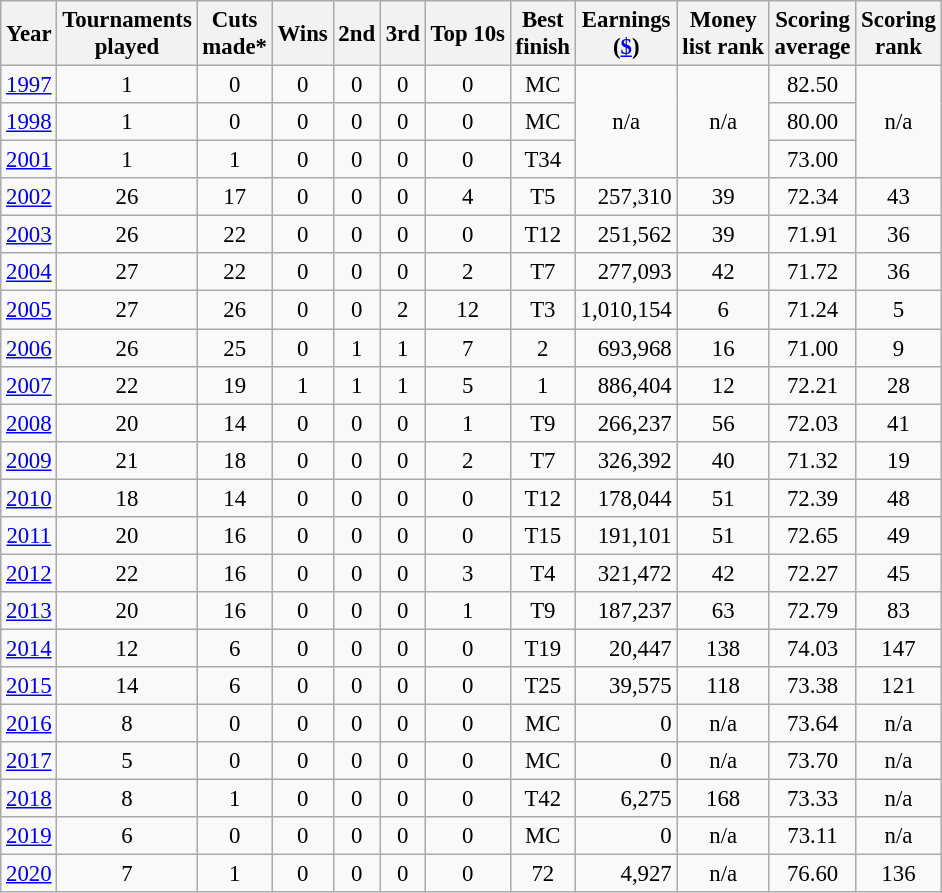<table class="wikitable" style="text-align:center; font-size: 95%;">
<tr>
<th>Year</th>
<th>Tournaments <br>played</th>
<th>Cuts <br>made*</th>
<th>Wins</th>
<th>2nd</th>
<th>3rd</th>
<th>Top 10s</th>
<th>Best <br>finish</th>
<th>Earnings<br>(<a href='#'>$</a>)</th>
<th>Money <br>list rank</th>
<th>Scoring <br>average</th>
<th>Scoring<br>rank</th>
</tr>
<tr>
<td><a href='#'>1997</a></td>
<td>1</td>
<td>0</td>
<td>0</td>
<td>0</td>
<td>0</td>
<td>0</td>
<td>MC</td>
<td rowspan=3>n/a</td>
<td rowspan=3>n/a</td>
<td>82.50</td>
<td rowspan=3>n/a</td>
</tr>
<tr>
<td><a href='#'>1998</a></td>
<td>1</td>
<td>0</td>
<td>0</td>
<td>0</td>
<td>0</td>
<td>0</td>
<td>MC</td>
<td>80.00</td>
</tr>
<tr>
<td><a href='#'>2001</a></td>
<td>1</td>
<td>1</td>
<td>0</td>
<td>0</td>
<td>0</td>
<td>0</td>
<td>T34</td>
<td>73.00</td>
</tr>
<tr>
<td><a href='#'>2002</a></td>
<td>26</td>
<td>17</td>
<td>0</td>
<td>0</td>
<td>0</td>
<td>4</td>
<td>T5</td>
<td align="right">257,310</td>
<td>39</td>
<td>72.34</td>
<td>43</td>
</tr>
<tr>
<td><a href='#'>2003</a></td>
<td>26</td>
<td>22</td>
<td>0</td>
<td>0</td>
<td>0</td>
<td>0</td>
<td>T12</td>
<td align="right">251,562</td>
<td>39</td>
<td>71.91</td>
<td>36</td>
</tr>
<tr>
<td><a href='#'>2004</a></td>
<td>27</td>
<td>22</td>
<td>0</td>
<td>0</td>
<td>0</td>
<td>2</td>
<td>T7</td>
<td align="right">277,093</td>
<td>42</td>
<td>71.72</td>
<td>36</td>
</tr>
<tr>
<td><a href='#'>2005</a></td>
<td>27</td>
<td>26</td>
<td>0</td>
<td>0</td>
<td>2</td>
<td>12</td>
<td>T3</td>
<td align="right">1,010,154</td>
<td>6</td>
<td>71.24</td>
<td>5</td>
</tr>
<tr>
<td><a href='#'>2006</a></td>
<td>26</td>
<td>25</td>
<td>0</td>
<td>1</td>
<td>1</td>
<td>7</td>
<td>2</td>
<td align="right">693,968</td>
<td>16</td>
<td>71.00</td>
<td>9</td>
</tr>
<tr>
<td><a href='#'>2007</a></td>
<td>22</td>
<td>19</td>
<td>1</td>
<td>1</td>
<td>1</td>
<td>5</td>
<td>1</td>
<td align="right">886,404</td>
<td>12</td>
<td>72.21</td>
<td>28</td>
</tr>
<tr>
<td><a href='#'>2008</a></td>
<td>20</td>
<td>14</td>
<td>0</td>
<td>0</td>
<td>0</td>
<td>1</td>
<td>T9</td>
<td align="right">266,237</td>
<td>56</td>
<td>72.03</td>
<td>41</td>
</tr>
<tr>
<td><a href='#'>2009</a></td>
<td>21</td>
<td>18</td>
<td>0</td>
<td>0</td>
<td>0</td>
<td>2</td>
<td>T7</td>
<td align="right">326,392</td>
<td>40</td>
<td>71.32</td>
<td>19</td>
</tr>
<tr>
<td><a href='#'>2010</a></td>
<td>18</td>
<td>14</td>
<td>0</td>
<td>0</td>
<td>0</td>
<td>0</td>
<td>T12</td>
<td align="right">178,044</td>
<td>51</td>
<td>72.39</td>
<td>48</td>
</tr>
<tr>
<td><a href='#'>2011</a></td>
<td>20</td>
<td>16</td>
<td>0</td>
<td>0</td>
<td>0</td>
<td>0</td>
<td>T15</td>
<td align="right">191,101</td>
<td>51</td>
<td>72.65</td>
<td>49</td>
</tr>
<tr>
<td><a href='#'>2012</a></td>
<td>22</td>
<td>16</td>
<td>0</td>
<td>0</td>
<td>0</td>
<td>3</td>
<td>T4</td>
<td align="right">321,472</td>
<td>42</td>
<td>72.27</td>
<td>45</td>
</tr>
<tr>
<td><a href='#'>2013</a></td>
<td>20</td>
<td>16</td>
<td>0</td>
<td>0</td>
<td>0</td>
<td>1</td>
<td>T9</td>
<td align="right">187,237</td>
<td>63</td>
<td>72.79</td>
<td>83</td>
</tr>
<tr>
<td><a href='#'>2014</a></td>
<td>12</td>
<td>6</td>
<td>0</td>
<td>0</td>
<td>0</td>
<td>0</td>
<td>T19</td>
<td align="right">20,447</td>
<td>138</td>
<td>74.03</td>
<td>147</td>
</tr>
<tr>
<td><a href='#'>2015</a></td>
<td>14</td>
<td>6</td>
<td>0</td>
<td>0</td>
<td>0</td>
<td>0</td>
<td>T25</td>
<td align="right">39,575</td>
<td>118</td>
<td>73.38</td>
<td>121</td>
</tr>
<tr>
<td><a href='#'>2016</a></td>
<td>8</td>
<td>0</td>
<td>0</td>
<td>0</td>
<td>0</td>
<td>0</td>
<td>MC</td>
<td align=right>0</td>
<td>n/a</td>
<td>73.64</td>
<td>n/a</td>
</tr>
<tr>
<td><a href='#'>2017</a></td>
<td>5</td>
<td>0</td>
<td>0</td>
<td>0</td>
<td>0</td>
<td>0</td>
<td>MC</td>
<td align=right>0</td>
<td>n/a</td>
<td>73.70</td>
<td>n/a</td>
</tr>
<tr>
<td><a href='#'>2018</a></td>
<td>8</td>
<td>1</td>
<td>0</td>
<td>0</td>
<td>0</td>
<td>0</td>
<td>T42</td>
<td align=right>6,275</td>
<td>168</td>
<td>73.33</td>
<td>n/a</td>
</tr>
<tr>
<td><a href='#'>2019</a></td>
<td>6</td>
<td>0</td>
<td>0</td>
<td>0</td>
<td>0</td>
<td>0</td>
<td>MC</td>
<td align=right>0</td>
<td>n/a</td>
<td>73.11</td>
<td>n/a</td>
</tr>
<tr>
<td><a href='#'>2020</a></td>
<td>7</td>
<td>1</td>
<td>0</td>
<td>0</td>
<td>0</td>
<td>0</td>
<td>72</td>
<td align=right>4,927</td>
<td>n/a</td>
<td>76.60</td>
<td>136</td>
</tr>
</table>
